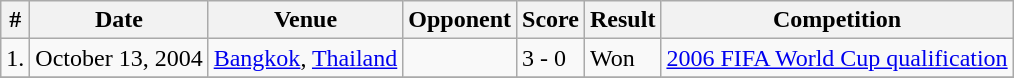<table class="wikitable">
<tr>
<th>#</th>
<th>Date</th>
<th>Venue</th>
<th>Opponent</th>
<th>Score</th>
<th>Result</th>
<th>Competition</th>
</tr>
<tr>
<td>1.</td>
<td>October 13, 2004</td>
<td><a href='#'>Bangkok</a>, <a href='#'>Thailand</a></td>
<td></td>
<td>3 - 0</td>
<td>Won</td>
<td><a href='#'>2006 FIFA World Cup qualification</a></td>
</tr>
<tr>
</tr>
</table>
